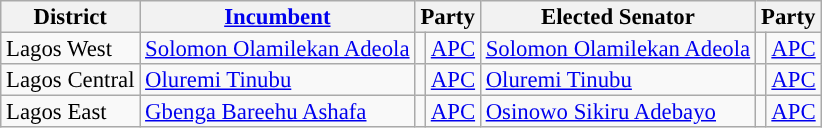<table class="sortable wikitable" style="font-size:95%;line-height:14px;">
<tr>
<th class="unsortable">District</th>
<th class="unsortable"><a href='#'>Incumbent</a></th>
<th colspan="2">Party</th>
<th class="unsortable">Elected Senator</th>
<th colspan="2">Party</th>
</tr>
<tr>
<td>Lagos West</td>
<td><a href='#'>Solomon Olamilekan Adeola</a></td>
<td style="background:"></td>
<td><a href='#'>APC</a></td>
<td><a href='#'>Solomon Olamilekan Adeola</a></td>
<td style="background:"></td>
<td><a href='#'>APC</a></td>
</tr>
<tr>
<td>Lagos Central</td>
<td><a href='#'>Oluremi Tinubu</a></td>
<td style="background:"></td>
<td><a href='#'>APC</a></td>
<td><a href='#'>Oluremi Tinubu</a></td>
<td style="background:"></td>
<td><a href='#'>APC</a></td>
</tr>
<tr>
<td>Lagos East</td>
<td><a href='#'>Gbenga Bareehu Ashafa</a></td>
<td style="background:"></td>
<td><a href='#'>APC</a></td>
<td><a href='#'>Osinowo Sikiru Adebayo</a></td>
<td style="background:"></td>
<td><a href='#'>APC</a></td>
</tr>
</table>
